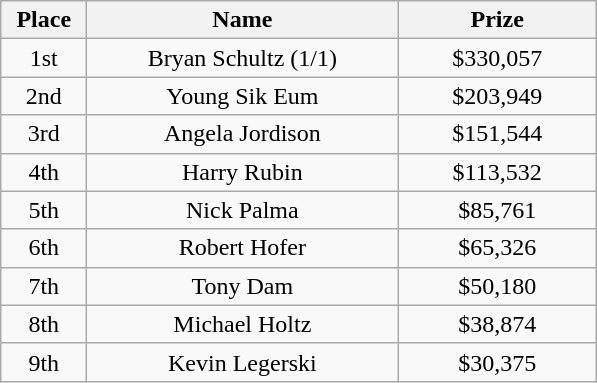<table class="wikitable">
<tr>
<th width="50">Place</th>
<th width="200">Name</th>
<th width="125">Prize</th>
</tr>
<tr>
<td align = "center">1st</td>
<td align = "center"> Bryan Schultz (1/1)</td>
<td align = "center">$330,057</td>
</tr>
<tr>
<td align = "center">2nd</td>
<td align = "center"> Young Sik Eum</td>
<td align = "center">$203,949</td>
</tr>
<tr>
<td align = "center">3rd</td>
<td align = "center"> Angela Jordison</td>
<td align = "center">$151,544</td>
</tr>
<tr>
<td align = "center">4th</td>
<td align = "center"> Harry Rubin</td>
<td align = "center">$113,532</td>
</tr>
<tr>
<td align = "center">5th</td>
<td align = "center"> Nick Palma</td>
<td align = "center">$85,761</td>
</tr>
<tr>
<td align = "center">6th</td>
<td align = "center"> Robert Hofer</td>
<td align = "center">$65,326</td>
</tr>
<tr>
<td align = "center">7th</td>
<td align = "center"> Tony Dam</td>
<td align = "center">$50,180</td>
</tr>
<tr>
<td align = "center">8th</td>
<td align = "center"> Michael Holtz</td>
<td align = "center">$38,874</td>
</tr>
<tr>
<td align = "center">9th</td>
<td align = "center"> Kevin Legerski</td>
<td align = "center">$30,375</td>
</tr>
</table>
